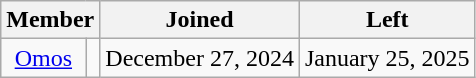<table class="wikitable sortable" style="text-align:center;">
<tr>
<th colspan="2">Member</th>
<th>Joined</th>
<th>Left</th>
</tr>
<tr>
<td><a href='#'>Omos</a></td>
<td></td>
<td>December 27, 2024</td>
<td>January 25, 2025</td>
</tr>
</table>
